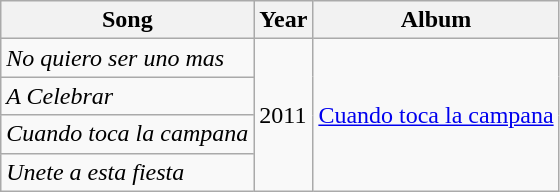<table class="wikitable">
<tr>
<th>Song</th>
<th>Year</th>
<th>Album</th>
</tr>
<tr>
<td><em>No quiero ser uno mas</em></td>
<td rowspan="4">2011</td>
<td rowspan="4"><a href='#'>Cuando toca la campana</a></td>
</tr>
<tr>
<td><em>A Celebrar</em></td>
</tr>
<tr>
<td><em>Cuando toca la campana</em></td>
</tr>
<tr>
<td><em>Unete a esta fiesta</em></td>
</tr>
</table>
